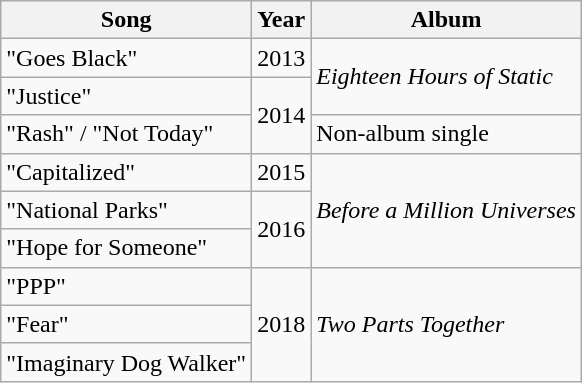<table class="wikitable">
<tr>
<th>Song</th>
<th>Year</th>
<th>Album</th>
</tr>
<tr>
<td>"Goes Black"</td>
<td>2013</td>
<td rowspan="2"><em>Eighteen Hours of Static</em></td>
</tr>
<tr>
<td>"Justice"</td>
<td rowspan="2">2014</td>
</tr>
<tr>
<td>"Rash" / "Not Today"</td>
<td>Non-album single</td>
</tr>
<tr>
<td>"Capitalized"</td>
<td>2015</td>
<td rowspan="3"><em>Before a Million Universes</em></td>
</tr>
<tr>
<td>"National Parks"</td>
<td rowspan="2">2016</td>
</tr>
<tr>
<td>"Hope for Someone"</td>
</tr>
<tr>
<td>"PPP"</td>
<td rowspan="3">2018</td>
<td rowspan="3"><em>Two Parts Together</em></td>
</tr>
<tr>
<td>"Fear"</td>
</tr>
<tr>
<td>"Imaginary Dog Walker"</td>
</tr>
</table>
